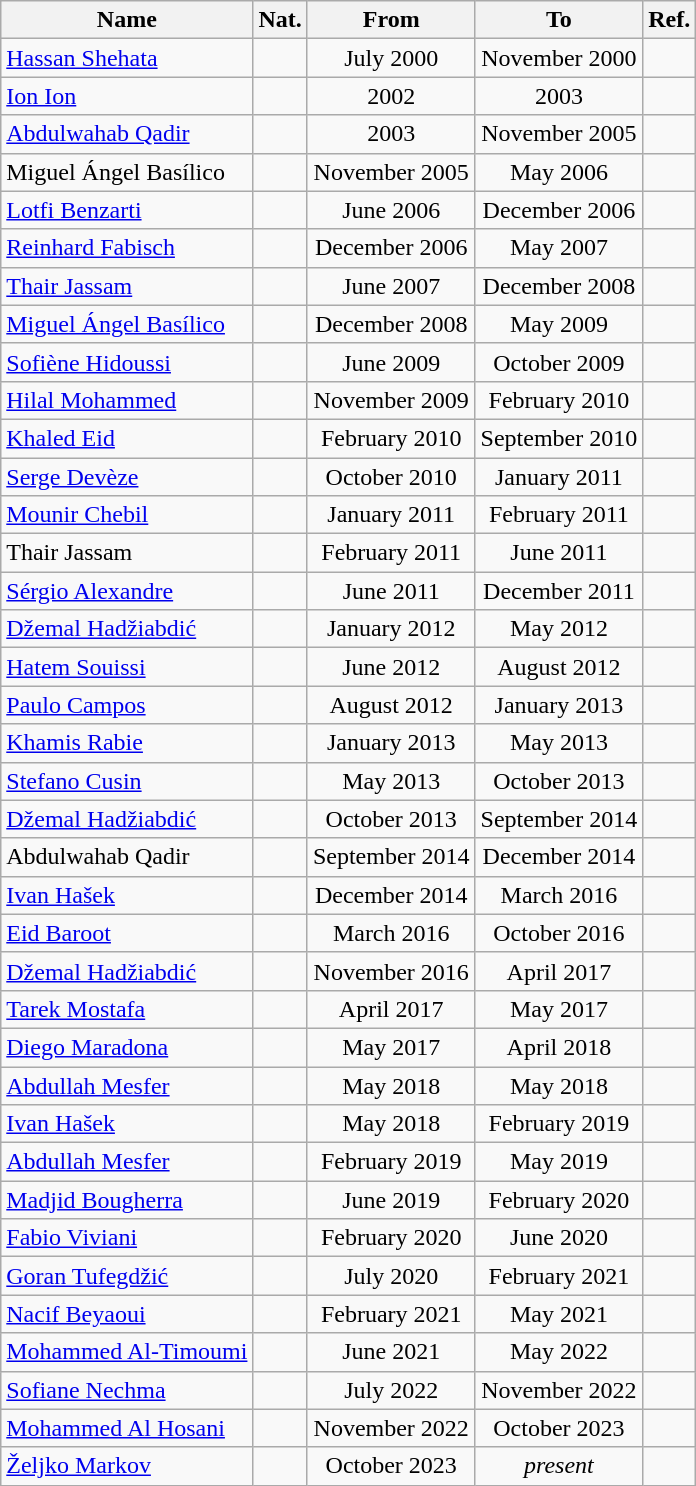<table class="wikitable">
<tr>
<th>Name</th>
<th>Nat.</th>
<th>From</th>
<th>To</th>
<th>Ref.</th>
</tr>
<tr>
<td><a href='#'>Hassan Shehata</a></td>
<td></td>
<td style="text-align:center">July 2000</td>
<td style="text-align:center">November 2000</td>
<td></td>
</tr>
<tr>
<td><a href='#'>Ion Ion</a></td>
<td></td>
<td style="text-align:center">2002</td>
<td style="text-align:center">2003</td>
<td></td>
</tr>
<tr>
<td><a href='#'>Abdulwahab Qadir</a></td>
<td></td>
<td style="text-align:center">2003</td>
<td style="text-align:center">November 2005</td>
<td></td>
</tr>
<tr>
<td>Miguel Ángel Basílico</td>
<td></td>
<td style="text-align:center">November 2005</td>
<td style="text-align:center">May 2006</td>
<td></td>
</tr>
<tr>
<td><a href='#'>Lotfi Benzarti</a></td>
<td></td>
<td style="text-align:center">June 2006</td>
<td style="text-align:center">December 2006</td>
<td></td>
</tr>
<tr>
<td><a href='#'>Reinhard Fabisch</a></td>
<td></td>
<td style="text-align:center">December 2006</td>
<td style="text-align:center">May 2007</td>
<td></td>
</tr>
<tr>
<td><a href='#'>Thair Jassam</a></td>
<td></td>
<td style="text-align:center">June 2007</td>
<td style="text-align:center">December 2008</td>
<td></td>
</tr>
<tr>
<td><a href='#'>Miguel Ángel Basílico</a></td>
<td></td>
<td style="text-align:center">December 2008</td>
<td style="text-align:center">May 2009</td>
<td></td>
</tr>
<tr>
<td><a href='#'>Sofiène Hidoussi</a></td>
<td></td>
<td style="text-align:center">June 2009</td>
<td style="text-align:center">October 2009</td>
<td></td>
</tr>
<tr>
<td><a href='#'>Hilal Mohammed</a></td>
<td></td>
<td style="text-align:center">November 2009</td>
<td style="text-align:center">February 2010</td>
<td></td>
</tr>
<tr>
<td><a href='#'>Khaled Eid</a></td>
<td></td>
<td style="text-align:center">February 2010</td>
<td style="text-align:center">September 2010</td>
<td></td>
</tr>
<tr>
<td><a href='#'>Serge Devèze</a></td>
<td></td>
<td style="text-align:center">October 2010</td>
<td style="text-align:center">January 2011</td>
<td></td>
</tr>
<tr>
<td><a href='#'>Mounir Chebil</a></td>
<td></td>
<td style="text-align:center">January 2011</td>
<td style="text-align:center">February 2011</td>
<td></td>
</tr>
<tr>
<td>Thair Jassam</td>
<td></td>
<td style="text-align:center">February 2011</td>
<td style="text-align:center">June 2011</td>
<td></td>
</tr>
<tr>
<td><a href='#'>Sérgio Alexandre</a></td>
<td></td>
<td style="text-align:center">June 2011</td>
<td style="text-align:center">December 2011</td>
<td></td>
</tr>
<tr>
<td><a href='#'>Džemal Hadžiabdić</a></td>
<td></td>
<td style="text-align:center">January 2012</td>
<td style="text-align:center">May 2012</td>
<td></td>
</tr>
<tr>
<td><a href='#'>Hatem Souissi</a></td>
<td></td>
<td style="text-align:center">June 2012</td>
<td style="text-align:center">August 2012</td>
<td></td>
</tr>
<tr>
<td><a href='#'>Paulo Campos</a></td>
<td></td>
<td style="text-align:center">August 2012</td>
<td style="text-align:center">January 2013</td>
<td></td>
</tr>
<tr>
<td><a href='#'>Khamis Rabie</a></td>
<td></td>
<td style="text-align:center">January 2013</td>
<td style="text-align:center">May 2013</td>
<td></td>
</tr>
<tr>
<td><a href='#'>Stefano Cusin</a></td>
<td></td>
<td style="text-align:center">May 2013</td>
<td style="text-align:center">October 2013</td>
<td></td>
</tr>
<tr>
<td><a href='#'>Džemal Hadžiabdić</a></td>
<td></td>
<td style="text-align:center">October 2013</td>
<td style="text-align:center">September 2014</td>
<td></td>
</tr>
<tr>
<td>Abdulwahab Qadir</td>
<td></td>
<td style="text-align:center">September 2014</td>
<td style="text-align:center">December 2014</td>
<td></td>
</tr>
<tr>
<td><a href='#'>Ivan Hašek</a></td>
<td></td>
<td style="text-align:center">December 2014</td>
<td style="text-align:center">March 2016</td>
<td></td>
</tr>
<tr>
<td><a href='#'>Eid Baroot</a></td>
<td></td>
<td style="text-align:center">March 2016</td>
<td style="text-align:center">October 2016</td>
<td></td>
</tr>
<tr>
<td><a href='#'>Džemal Hadžiabdić</a></td>
<td></td>
<td style="text-align:center">November 2016</td>
<td style="text-align:center">April 2017</td>
<td></td>
</tr>
<tr>
<td><a href='#'>Tarek Mostafa</a></td>
<td></td>
<td style="text-align:center">April 2017</td>
<td style="text-align:center">May 2017</td>
<td></td>
</tr>
<tr>
<td><a href='#'>Diego Maradona</a></td>
<td></td>
<td style="text-align:center">May 2017</td>
<td style="text-align:center">April 2018</td>
<td></td>
</tr>
<tr>
<td><a href='#'>Abdullah Mesfer</a></td>
<td></td>
<td style="text-align:center">May 2018</td>
<td style="text-align:center">May 2018</td>
<td></td>
</tr>
<tr>
<td><a href='#'>Ivan Hašek</a></td>
<td></td>
<td style="text-align:center">May 2018</td>
<td style="text-align:center">February 2019</td>
<td></td>
</tr>
<tr>
<td><a href='#'>Abdullah Mesfer</a></td>
<td></td>
<td style="text-align:center">February 2019</td>
<td style="text-align:center">May 2019</td>
<td></td>
</tr>
<tr>
<td><a href='#'>Madjid Bougherra</a></td>
<td></td>
<td style="text-align:center">June 2019</td>
<td style="text-align:center">February 2020</td>
<td></td>
</tr>
<tr>
<td><a href='#'>Fabio Viviani</a></td>
<td></td>
<td style="text-align:center">February 2020</td>
<td style="text-align:center">June 2020</td>
<td></td>
</tr>
<tr>
<td><a href='#'>Goran Tufegdžić</a></td>
<td></td>
<td style="text-align:center">July 2020</td>
<td style="text-align:center">February 2021</td>
<td></td>
</tr>
<tr>
<td><a href='#'>Nacif Beyaoui</a></td>
<td></td>
<td style="text-align:center">February 2021</td>
<td style="text-align:center">May 2021</td>
<td></td>
</tr>
<tr>
<td><a href='#'>Mohammed Al-Timoumi</a></td>
<td></td>
<td style="text-align:center">June 2021</td>
<td style="text-align:center">May 2022</td>
<td></td>
</tr>
<tr>
<td><a href='#'>Sofiane Nechma</a></td>
<td></td>
<td style="text-align:center">July 2022</td>
<td style="text-align:center">November 2022</td>
<td></td>
</tr>
<tr>
<td><a href='#'>Mohammed Al Hosani</a></td>
<td></td>
<td style="text-align:center">November 2022</td>
<td style="text-align:center">October 2023</td>
<td></td>
</tr>
<tr>
<td><a href='#'>Željko Markov</a></td>
<td></td>
<td style="text-align:center">October 2023</td>
<td style="text-align:center"><em>present</em></td>
<td></td>
</tr>
</table>
